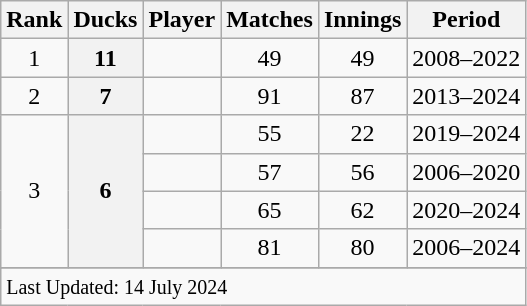<table class="wikitable sortable">
<tr>
<th scope=col>Rank</th>
<th scope=col>Ducks</th>
<th scope=col>Player</th>
<th scope=col>Matches</th>
<th scope=col>Innings</th>
<th scope=col>Period</th>
</tr>
<tr>
<td align=center>1</td>
<th scope=row style=text-align:center;>11</th>
<td></td>
<td align=center>49</td>
<td align=center>49</td>
<td>2008–2022</td>
</tr>
<tr>
<td align=center>2</td>
<th scope=row style=text-align:center;>7</th>
<td></td>
<td align=center>91</td>
<td align=center>87</td>
<td>2013–2024</td>
</tr>
<tr>
<td align=center rowspan=4>3</td>
<th scope=row style=text-align:center; rowspan=4>6</th>
<td></td>
<td align=center>55</td>
<td align=center>22</td>
<td>2019–2024</td>
</tr>
<tr>
<td></td>
<td align=center>57</td>
<td align=center>56</td>
<td>2006–2020</td>
</tr>
<tr>
<td></td>
<td align=center>65</td>
<td align=center>62</td>
<td>2020–2024</td>
</tr>
<tr>
<td></td>
<td align=center>81</td>
<td align=center>80</td>
<td>2006–2024</td>
</tr>
<tr>
</tr>
<tr class=sortbottom>
<td colspan=6><small>Last Updated: 14 July 2024</small></td>
</tr>
</table>
